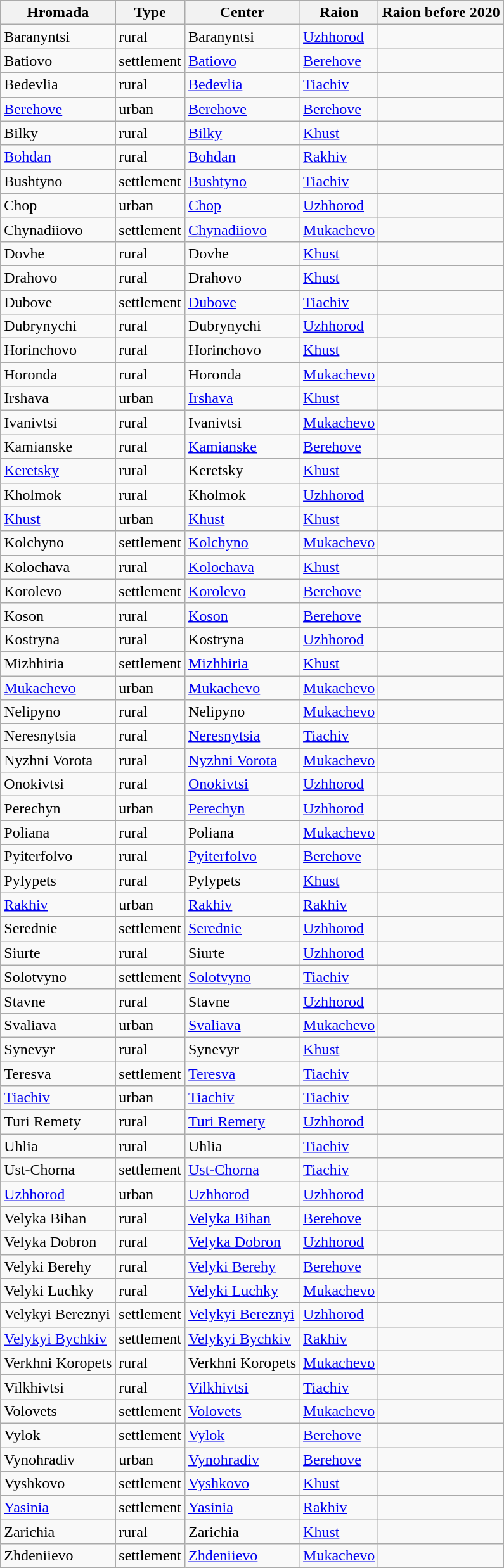<table class='wikitable sortable'>
<tr>
<th>Hromada</th>
<th>Type</th>
<th>Center</th>
<th>Raion</th>
<th>Raion before 2020</th>
</tr>
<tr>
<td>Baranyntsi</td>
<td>rural</td>
<td>Baranyntsi</td>
<td><a href='#'>Uzhhorod</a></td>
<td></td>
</tr>
<tr>
<td>Batiovo</td>
<td>settlement</td>
<td><a href='#'>Batiovo</a></td>
<td><a href='#'>Berehove</a></td>
<td></td>
</tr>
<tr>
<td>Bedevlia</td>
<td>rural</td>
<td><a href='#'>Bedevlia</a></td>
<td><a href='#'>Tiachiv</a></td>
<td></td>
</tr>
<tr>
<td><a href='#'>Berehove</a></td>
<td>urban</td>
<td><a href='#'>Berehove</a></td>
<td><a href='#'>Berehove</a></td>
<td></td>
</tr>
<tr>
<td>Bilky</td>
<td>rural</td>
<td><a href='#'>Bilky</a></td>
<td><a href='#'>Khust</a></td>
<td></td>
</tr>
<tr>
<td><a href='#'>Bohdan</a></td>
<td>rural</td>
<td><a href='#'>Bohdan</a></td>
<td><a href='#'>Rakhiv</a></td>
<td></td>
</tr>
<tr>
<td>Bushtyno</td>
<td>settlement</td>
<td><a href='#'>Bushtyno</a></td>
<td><a href='#'>Tiachiv</a></td>
<td></td>
</tr>
<tr>
<td>Chop</td>
<td>urban</td>
<td><a href='#'>Chop</a></td>
<td><a href='#'>Uzhhorod</a></td>
<td></td>
</tr>
<tr>
<td>Chynadiiovo</td>
<td>settlement</td>
<td><a href='#'>Chynadiiovo</a></td>
<td><a href='#'>Mukachevo</a></td>
<td></td>
</tr>
<tr>
<td>Dovhe</td>
<td>rural</td>
<td>Dovhe</td>
<td><a href='#'>Khust</a></td>
<td></td>
</tr>
<tr>
<td>Drahovo</td>
<td>rural</td>
<td>Drahovo</td>
<td><a href='#'>Khust</a></td>
<td></td>
</tr>
<tr>
<td>Dubove</td>
<td>settlement</td>
<td><a href='#'>Dubove</a></td>
<td><a href='#'>Tiachiv</a></td>
<td></td>
</tr>
<tr>
<td>Dubrynychi</td>
<td>rural</td>
<td>Dubrynychi</td>
<td><a href='#'>Uzhhorod</a></td>
<td></td>
</tr>
<tr>
<td>Horinchovo</td>
<td>rural</td>
<td>Horinchovo</td>
<td><a href='#'>Khust</a></td>
<td></td>
</tr>
<tr>
<td>Horonda</td>
<td>rural</td>
<td>Horonda</td>
<td><a href='#'>Mukachevo</a></td>
<td></td>
</tr>
<tr>
<td>Irshava</td>
<td>urban</td>
<td><a href='#'>Irshava</a></td>
<td><a href='#'>Khust</a></td>
<td></td>
</tr>
<tr>
<td>Ivanivtsi</td>
<td>rural</td>
<td>Ivanivtsi</td>
<td><a href='#'>Mukachevo</a></td>
<td></td>
</tr>
<tr>
<td>Kamianske</td>
<td>rural</td>
<td><a href='#'>Kamianske</a></td>
<td><a href='#'>Berehove</a></td>
<td></td>
</tr>
<tr>
<td><a href='#'>Keretsky</a></td>
<td>rural</td>
<td>Keretsky</td>
<td><a href='#'>Khust</a></td>
<td></td>
</tr>
<tr>
<td>Kholmok</td>
<td>rural</td>
<td>Kholmok</td>
<td><a href='#'>Uzhhorod</a></td>
<td></td>
</tr>
<tr>
<td><a href='#'>Khust</a></td>
<td>urban</td>
<td><a href='#'>Khust</a></td>
<td><a href='#'>Khust</a></td>
<td></td>
</tr>
<tr>
<td>Kolchyno</td>
<td>settlement</td>
<td><a href='#'>Kolchyno</a></td>
<td><a href='#'>Mukachevo</a></td>
<td></td>
</tr>
<tr>
<td>Kolochava</td>
<td>rural</td>
<td><a href='#'>Kolochava</a></td>
<td><a href='#'>Khust</a></td>
<td></td>
</tr>
<tr>
<td>Korolevo</td>
<td>settlement</td>
<td><a href='#'>Korolevo</a></td>
<td><a href='#'>Berehove</a></td>
<td></td>
</tr>
<tr>
<td>Koson</td>
<td>rural</td>
<td><a href='#'>Koson</a></td>
<td><a href='#'>Berehove</a></td>
<td></td>
</tr>
<tr>
<td>Kostryna</td>
<td>rural</td>
<td>Kostryna</td>
<td><a href='#'>Uzhhorod</a></td>
<td></td>
</tr>
<tr>
<td>Mizhhiria</td>
<td>settlement</td>
<td><a href='#'>Mizhhiria</a></td>
<td><a href='#'>Khust</a></td>
<td></td>
</tr>
<tr>
<td><a href='#'>Mukachevo</a></td>
<td>urban</td>
<td><a href='#'>Mukachevo</a></td>
<td><a href='#'>Mukachevo</a></td>
<td></td>
</tr>
<tr>
<td>Nelipyno</td>
<td>rural</td>
<td>Nelipyno</td>
<td><a href='#'>Mukachevo</a></td>
<td></td>
</tr>
<tr>
<td>Neresnytsia</td>
<td>rural</td>
<td><a href='#'>Neresnytsia</a></td>
<td><a href='#'>Tiachiv</a></td>
<td></td>
</tr>
<tr>
<td>Nyzhni Vorota</td>
<td>rural</td>
<td><a href='#'>Nyzhni Vorota</a></td>
<td><a href='#'>Mukachevo</a></td>
<td></td>
</tr>
<tr>
<td>Onokivtsi</td>
<td>rural</td>
<td><a href='#'>Onokivtsi</a></td>
<td><a href='#'>Uzhhorod</a></td>
<td></td>
</tr>
<tr>
<td>Perechyn</td>
<td>urban</td>
<td><a href='#'>Perechyn</a></td>
<td><a href='#'>Uzhhorod</a></td>
<td></td>
</tr>
<tr>
<td>Poliana</td>
<td>rural</td>
<td>Poliana</td>
<td><a href='#'>Mukachevo</a></td>
<td></td>
</tr>
<tr>
<td>Pyiterfolvo</td>
<td>rural</td>
<td><a href='#'>Pyiterfolvo</a></td>
<td><a href='#'>Berehove</a></td>
<td></td>
</tr>
<tr>
<td>Pylypets</td>
<td>rural</td>
<td>Pylypets</td>
<td><a href='#'>Khust</a></td>
<td></td>
</tr>
<tr>
<td><a href='#'>Rakhiv</a></td>
<td>urban</td>
<td><a href='#'>Rakhiv</a></td>
<td><a href='#'>Rakhiv</a></td>
<td></td>
</tr>
<tr>
<td>Serednie</td>
<td>settlement</td>
<td><a href='#'>Serednie</a></td>
<td><a href='#'>Uzhhorod</a></td>
<td></td>
</tr>
<tr>
<td>Siurte</td>
<td>rural</td>
<td>Siurte</td>
<td><a href='#'>Uzhhorod</a></td>
<td></td>
</tr>
<tr>
<td>Solotvyno</td>
<td>settlement</td>
<td><a href='#'>Solotvyno</a></td>
<td><a href='#'>Tiachiv</a></td>
<td></td>
</tr>
<tr>
<td>Stavne</td>
<td>rural</td>
<td>Stavne</td>
<td><a href='#'>Uzhhorod</a></td>
<td></td>
</tr>
<tr>
<td>Svaliava</td>
<td>urban</td>
<td><a href='#'>Svaliava</a></td>
<td><a href='#'>Mukachevo</a></td>
<td></td>
</tr>
<tr>
<td>Synevyr</td>
<td>rural</td>
<td>Synevyr</td>
<td><a href='#'>Khust</a></td>
<td></td>
</tr>
<tr>
<td>Teresva</td>
<td>settlement</td>
<td><a href='#'>Teresva</a></td>
<td><a href='#'>Tiachiv</a></td>
<td></td>
</tr>
<tr>
<td><a href='#'>Tiachiv</a></td>
<td>urban</td>
<td><a href='#'>Tiachiv</a></td>
<td><a href='#'>Tiachiv</a></td>
<td></td>
</tr>
<tr>
<td>Turi Remety</td>
<td>rural</td>
<td><a href='#'>Turi Remety</a></td>
<td><a href='#'>Uzhhorod</a></td>
<td></td>
</tr>
<tr>
<td>Uhlia</td>
<td>rural</td>
<td>Uhlia</td>
<td><a href='#'>Tiachiv</a></td>
<td></td>
</tr>
<tr>
<td>Ust-Chorna</td>
<td>settlement</td>
<td><a href='#'>Ust-Chorna</a></td>
<td><a href='#'>Tiachiv</a></td>
<td></td>
</tr>
<tr>
<td><a href='#'>Uzhhorod</a></td>
<td>urban</td>
<td><a href='#'>Uzhhorod</a></td>
<td><a href='#'>Uzhhorod</a></td>
<td></td>
</tr>
<tr>
<td>Velyka Bihan</td>
<td>rural</td>
<td><a href='#'>Velyka Bihan</a></td>
<td><a href='#'>Berehove</a></td>
<td></td>
</tr>
<tr>
<td>Velyka Dobron</td>
<td>rural</td>
<td><a href='#'>Velyka Dobron</a></td>
<td><a href='#'>Uzhhorod</a></td>
<td></td>
</tr>
<tr>
<td>Velyki Berehy</td>
<td>rural</td>
<td><a href='#'>Velyki Berehy</a></td>
<td><a href='#'>Berehove</a></td>
<td></td>
</tr>
<tr>
<td>Velyki Luchky</td>
<td>rural</td>
<td><a href='#'>Velyki Luchky</a></td>
<td><a href='#'>Mukachevo</a></td>
<td></td>
</tr>
<tr>
<td>Velykyi Bereznyi</td>
<td>settlement</td>
<td><a href='#'>Velykyi Bereznyi</a></td>
<td><a href='#'>Uzhhorod</a></td>
<td></td>
</tr>
<tr>
<td><a href='#'>Velykyi Bychkiv</a></td>
<td>settlement</td>
<td><a href='#'>Velykyi Bychkiv</a></td>
<td><a href='#'>Rakhiv</a></td>
<td></td>
</tr>
<tr>
<td>Verkhni Koropets</td>
<td>rural</td>
<td>Verkhni Koropets</td>
<td><a href='#'>Mukachevo</a></td>
<td></td>
</tr>
<tr>
<td>Vilkhivtsi</td>
<td>rural</td>
<td><a href='#'>Vilkhivtsi</a></td>
<td><a href='#'>Tiachiv</a></td>
<td></td>
</tr>
<tr>
<td>Volovets</td>
<td>settlement</td>
<td><a href='#'>Volovets</a></td>
<td><a href='#'>Mukachevo</a></td>
<td></td>
</tr>
<tr>
<td>Vylok</td>
<td>settlement</td>
<td><a href='#'>Vylok</a></td>
<td><a href='#'>Berehove</a></td>
<td></td>
</tr>
<tr>
<td>Vynohradiv</td>
<td>urban</td>
<td><a href='#'>Vynohradiv</a></td>
<td><a href='#'>Berehove</a></td>
<td></td>
</tr>
<tr>
<td>Vyshkovo</td>
<td>settlement</td>
<td><a href='#'>Vyshkovo</a></td>
<td><a href='#'>Khust</a></td>
<td></td>
</tr>
<tr>
<td><a href='#'>Yasinia</a></td>
<td>settlement</td>
<td><a href='#'>Yasinia</a></td>
<td><a href='#'>Rakhiv</a></td>
<td></td>
</tr>
<tr>
<td>Zarichia</td>
<td>rural</td>
<td>Zarichia</td>
<td><a href='#'>Khust</a></td>
<td></td>
</tr>
<tr>
<td>Zhdeniievo</td>
<td>settlement</td>
<td><a href='#'>Zhdeniievo</a></td>
<td><a href='#'>Mukachevo</a></td>
<td></td>
</tr>
</table>
